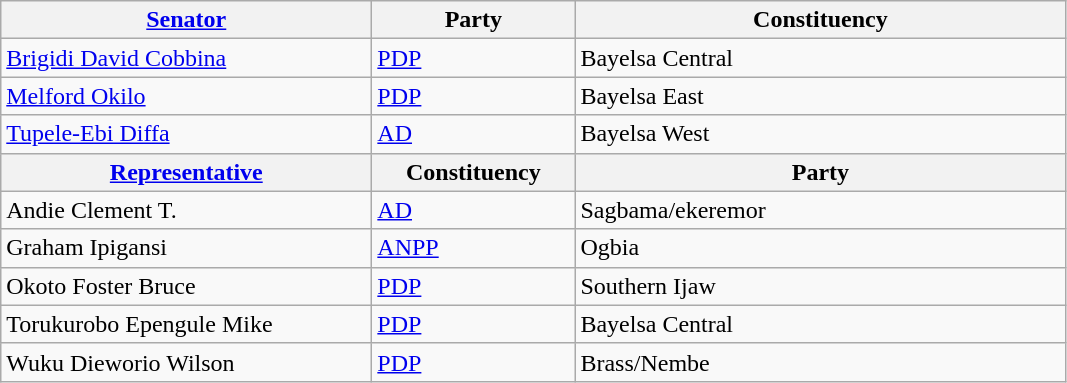<table class="wikitable sortable">
<tr>
<th style="width:15em"><a href='#'>Senator</a></th>
<th style="width:8em">Party</th>
<th style="width:20em">Constituency</th>
</tr>
<tr>
<td><a href='#'>Brigidi David Cobbina</a></td>
<td><a href='#'>PDP</a></td>
<td>Bayelsa Central</td>
</tr>
<tr>
<td><a href='#'>Melford Okilo</a></td>
<td><a href='#'>PDP</a></td>
<td>Bayelsa East</td>
</tr>
<tr>
<td><a href='#'>Tupele-Ebi Diffa</a></td>
<td><a href='#'>AD</a></td>
<td>Bayelsa West</td>
</tr>
<tr>
<th><a href='#'>Representative</a></th>
<th>Constituency</th>
<th>Party</th>
</tr>
<tr>
<td>Andie Clement T.</td>
<td><a href='#'>AD</a></td>
<td>Sagbama/ekeremor</td>
</tr>
<tr>
<td>Graham Ipigansi</td>
<td><a href='#'>ANPP</a></td>
<td>Ogbia</td>
</tr>
<tr>
<td>Okoto Foster Bruce</td>
<td><a href='#'>PDP</a></td>
<td>Southern Ijaw</td>
</tr>
<tr>
<td>Torukurobo Epengule Mike</td>
<td><a href='#'>PDP</a></td>
<td>Bayelsa Central</td>
</tr>
<tr>
<td>Wuku Dieworio Wilson</td>
<td><a href='#'>PDP</a></td>
<td>Brass/Nembe</td>
</tr>
</table>
